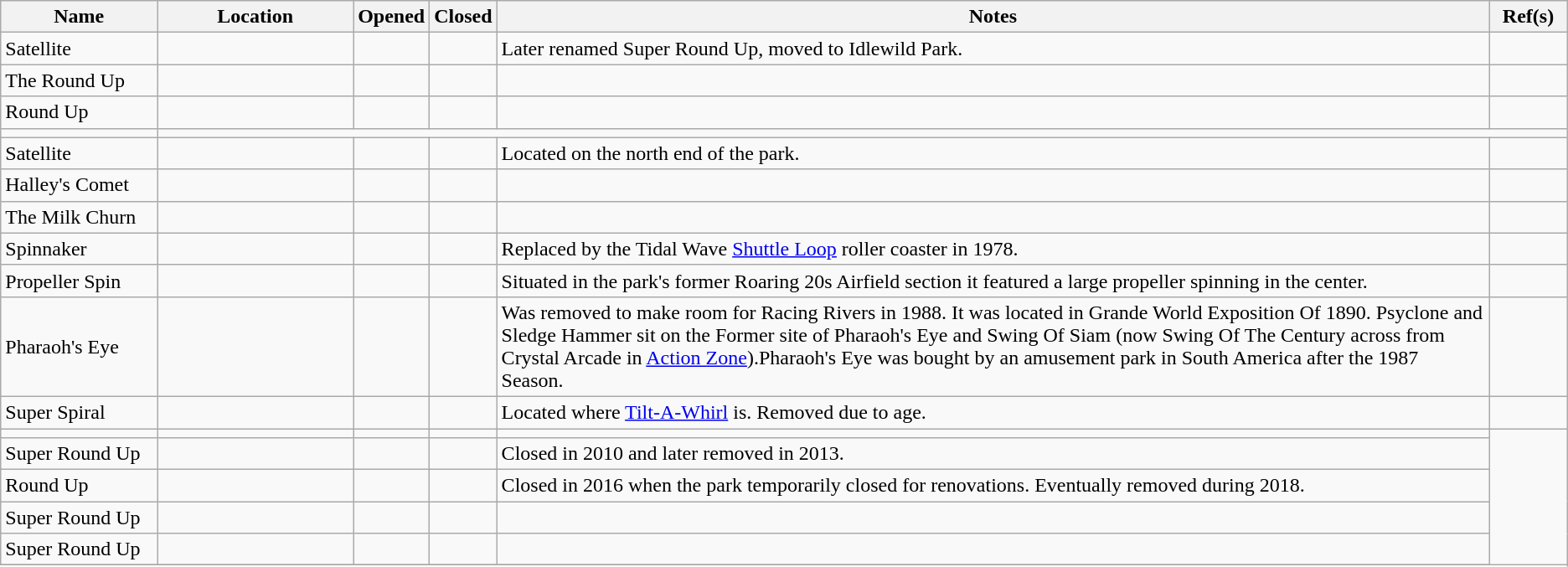<table class="wikitable sortable">
<tr>
<th width=10%>Name</th>
<th width=12.5%>Location</th>
<th>Opened</th>
<th>Closed</th>
<th>Notes</th>
<th width=5%>Ref(s)</th>
</tr>
<tr>
<td>Satellite</td>
<td></td>
<td></td>
<td></td>
<td>Later renamed Super Round Up, moved to Idlewild Park.</td>
<td></td>
</tr>
<tr>
<td>The Round Up</td>
<td></td>
<td></td>
<td></td>
<td></td>
<td></td>
</tr>
<tr>
<td>Round Up</td>
<td></td>
<td></td>
<td></td>
<td></td>
<td></td>
</tr>
<tr>
<td></td>
</tr>
<tr>
<td>Satellite</td>
<td></td>
<td></td>
<td></td>
<td>Located on the north end of the park.</td>
<td></td>
</tr>
<tr>
<td>Halley's Comet</td>
<td></td>
<td></td>
<td></td>
<td></td>
<td></td>
</tr>
<tr>
<td>The Milk Churn</td>
<td></td>
<td></td>
<td></td>
<td></td>
<td></td>
</tr>
<tr>
<td>Spinnaker</td>
<td></td>
<td></td>
<td></td>
<td>Replaced by the Tidal Wave <a href='#'>Shuttle Loop</a> roller coaster in 1978.</td>
<td></td>
</tr>
<tr>
<td>Propeller Spin</td>
<td></td>
<td></td>
<td></td>
<td>Situated in the park's former Roaring 20s Airfield section it featured a large propeller spinning in the center.</td>
<td></td>
</tr>
<tr>
<td>Pharaoh's Eye</td>
<td></td>
<td></td>
<td></td>
<td>Was removed to make room for Racing Rivers in 1988. It was located in Grande World Exposition Of 1890. Psyclone and Sledge Hammer sit on the Former site of Pharaoh's Eye and Swing Of Siam (now Swing Of The Century across from Crystal Arcade in <a href='#'>Action Zone</a>).Pharaoh's Eye was bought by an amusement park in South America after the 1987 Season.</td>
<td></td>
</tr>
<tr>
<td>Super Spiral</td>
<td></td>
<td></td>
<td></td>
<td>Located where <a href='#'>Tilt-A-Whirl</a> is. Removed due to age.</td>
<td></td>
</tr>
<tr>
<td></td>
<td></td>
<td></td>
<td></td>
<td></td>
</tr>
<tr>
<td>Super Round Up</td>
<td></td>
<td></td>
<td></td>
<td>Closed in 2010 and later removed in 2013.</td>
</tr>
<tr>
<td>Round Up</td>
<td></td>
<td></td>
<td></td>
<td>Closed in 2016 when the park temporarily closed for renovations. Eventually removed during 2018.</td>
</tr>
<tr>
<td>Super Round Up</td>
<td></td>
<td></td>
<td></td>
<td></td>
</tr>
<tr>
<td>Super Round Up</td>
<td></td>
<td></td>
<td></td>
<td></td>
</tr>
<tr>
</tr>
</table>
